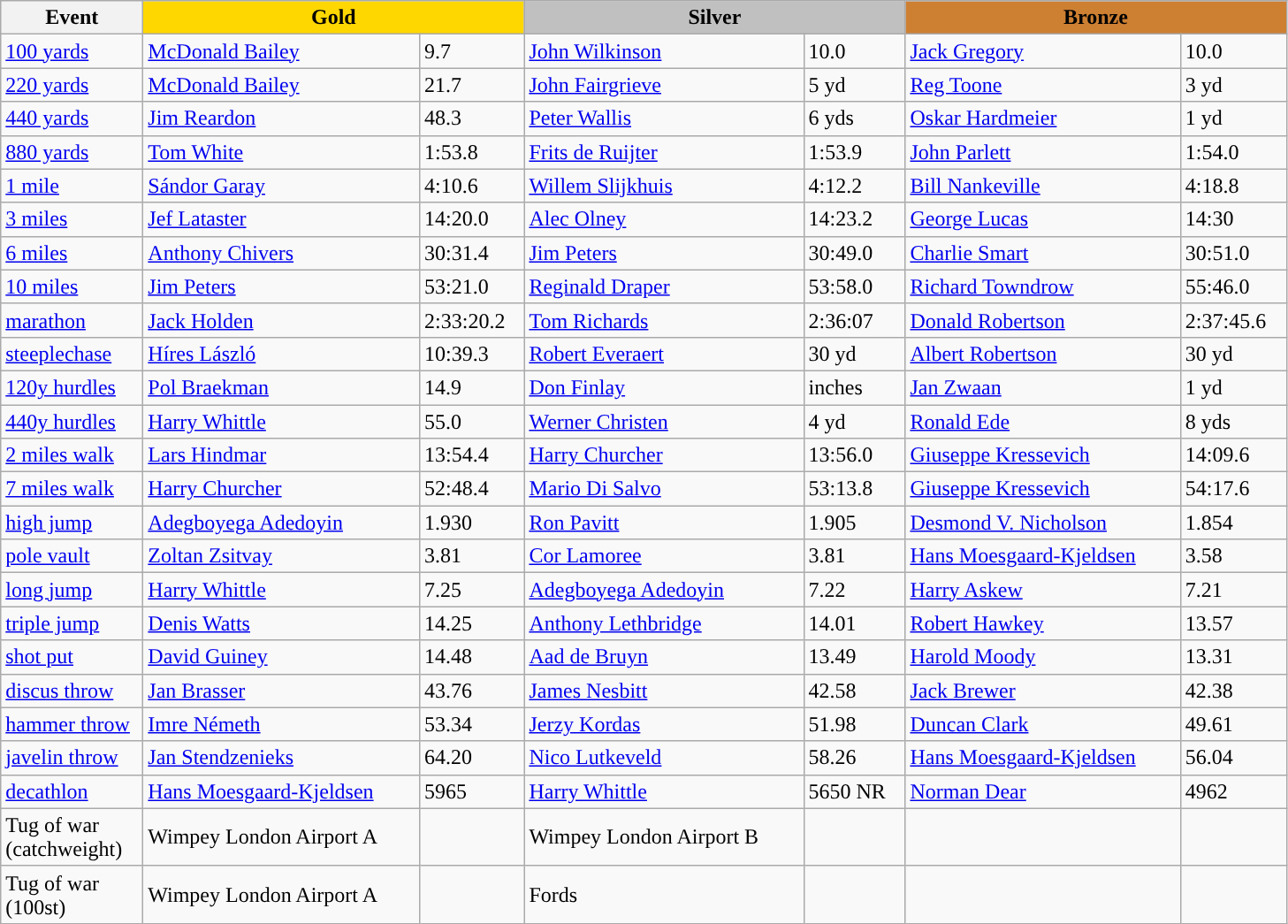<table class="wikitable" style="text-align:left">
<tr>
<th width=100>Event</th>
<th colspan="2" width="280" style="background:gold;">Gold</th>
<th colspan="2" width="280" style="background:silver;">Silver</th>
<th colspan="2" width="280" style="background:#CD7F32;">Bronze</th>
</tr>
<tr>
<td><a href='#'>100 yards</a></td>
<td><a href='#'>McDonald Bailey</a></td>
<td>9.7</td>
<td><a href='#'>John Wilkinson</a></td>
<td>10.0</td>
<td><a href='#'>Jack Gregory</a></td>
<td>10.0</td>
</tr>
<tr>
<td><a href='#'>220 yards</a></td>
<td><a href='#'>McDonald Bailey</a></td>
<td>21.7</td>
<td><a href='#'>John Fairgrieve</a></td>
<td>5 yd</td>
<td><a href='#'>Reg Toone</a></td>
<td>3 yd</td>
</tr>
<tr>
<td><a href='#'>440 yards</a></td>
<td> <a href='#'>Jim Reardon</a></td>
<td>48.3</td>
<td> <a href='#'>Peter Wallis</a></td>
<td>6 yds</td>
<td> <a href='#'>Oskar Hardmeier</a></td>
<td>1 yd</td>
</tr>
<tr>
<td><a href='#'>880 yards</a></td>
<td><a href='#'>Tom White</a></td>
<td>1:53.8</td>
<td> <a href='#'>Frits de Ruijter</a></td>
<td>1:53.9</td>
<td><a href='#'>John Parlett</a></td>
<td>1:54.0</td>
</tr>
<tr>
<td><a href='#'>1 mile</a></td>
<td> <a href='#'>Sándor Garay</a></td>
<td>4:10.6</td>
<td> <a href='#'>Willem Slijkhuis</a></td>
<td>4:12.2</td>
<td><a href='#'>Bill Nankeville</a></td>
<td>4:18.8</td>
</tr>
<tr>
<td><a href='#'>3 miles</a></td>
<td> <a href='#'>Jef Lataster</a></td>
<td>14:20.0</td>
<td><a href='#'>Alec Olney</a></td>
<td>14:23.2</td>
<td><a href='#'>George Lucas</a></td>
<td>14:30</td>
</tr>
<tr>
<td><a href='#'>6 miles</a></td>
<td><a href='#'>Anthony Chivers</a></td>
<td>30:31.4</td>
<td><a href='#'>Jim Peters</a></td>
<td>30:49.0</td>
<td><a href='#'>Charlie Smart</a></td>
<td>30:51.0</td>
</tr>
<tr>
<td><a href='#'>10 miles</a></td>
<td><a href='#'>Jim Peters</a></td>
<td>53:21.0</td>
<td><a href='#'>Reginald Draper</a></td>
<td>53:58.0</td>
<td><a href='#'>Richard Towndrow</a></td>
<td>55:46.0</td>
</tr>
<tr>
<td><a href='#'>marathon</a></td>
<td><a href='#'>Jack Holden</a></td>
<td>2:33:20.2</td>
<td> <a href='#'>Tom Richards</a></td>
<td>2:36:07</td>
<td> <a href='#'>Donald Robertson</a></td>
<td>2:37:45.6</td>
</tr>
<tr>
<td><a href='#'>steeplechase</a></td>
<td> <a href='#'>Híres László</a></td>
<td>10:39.3</td>
<td> <a href='#'>Robert Everaert</a></td>
<td>30 yd</td>
<td><a href='#'>Albert Robertson</a></td>
<td>30 yd</td>
</tr>
<tr>
<td><a href='#'>120y hurdles</a></td>
<td> <a href='#'>Pol Braekman</a></td>
<td>14.9</td>
<td><a href='#'>Don Finlay</a></td>
<td>inches</td>
<td> <a href='#'>Jan Zwaan</a></td>
<td>1 yd</td>
</tr>
<tr>
<td><a href='#'>440y hurdles</a></td>
<td><a href='#'>Harry Whittle</a></td>
<td>55.0</td>
<td> <a href='#'>Werner Christen</a></td>
<td>4 yd</td>
<td><a href='#'>Ronald Ede</a></td>
<td>8 yds</td>
</tr>
<tr>
<td><a href='#'>2 miles walk</a></td>
<td> <a href='#'>Lars Hindmar</a></td>
<td>13:54.4</td>
<td><a href='#'>Harry Churcher</a></td>
<td>13:56.0</td>
<td> <a href='#'>Giuseppe Kressevich</a></td>
<td>14:09.6</td>
</tr>
<tr>
<td><a href='#'>7 miles walk</a></td>
<td><a href='#'>Harry Churcher</a></td>
<td>52:48.4</td>
<td> <a href='#'>Mario Di Salvo</a></td>
<td>53:13.8</td>
<td> <a href='#'>Giuseppe Kressevich</a></td>
<td>54:17.6</td>
</tr>
<tr>
<td><a href='#'>high jump</a></td>
<td> <a href='#'>Adegboyega Adedoyin</a></td>
<td>1.930</td>
<td><a href='#'>Ron Pavitt</a></td>
<td>1.905</td>
<td><a href='#'>Desmond V. Nicholson</a></td>
<td>1.854</td>
</tr>
<tr>
<td><a href='#'>pole vault</a></td>
<td> <a href='#'>Zoltan Zsitvay</a></td>
<td>3.81</td>
<td> <a href='#'>Cor Lamoree</a></td>
<td>3.81</td>
<td> <a href='#'>Hans Moesgaard-Kjeldsen</a></td>
<td>3.58</td>
</tr>
<tr>
<td><a href='#'>long jump</a></td>
<td><a href='#'>Harry Whittle</a></td>
<td>7.25</td>
<td> <a href='#'>Adegboyega Adedoyin</a></td>
<td>7.22</td>
<td><a href='#'>Harry Askew</a></td>
<td>7.21</td>
</tr>
<tr>
<td><a href='#'>triple jump</a></td>
<td><a href='#'>Denis Watts</a></td>
<td>14.25</td>
<td> <a href='#'>Anthony Lethbridge</a></td>
<td>14.01</td>
<td><a href='#'>Robert Hawkey</a></td>
<td>13.57</td>
</tr>
<tr>
<td><a href='#'>shot put</a></td>
<td> <a href='#'>David Guiney</a></td>
<td>14.48</td>
<td> <a href='#'>Aad de Bruyn</a></td>
<td>13.49</td>
<td><a href='#'>Harold Moody</a></td>
<td>13.31</td>
</tr>
<tr>
<td><a href='#'>discus throw</a></td>
<td> <a href='#'>Jan Brasser</a></td>
<td>43.76</td>
<td> <a href='#'>James Nesbitt</a></td>
<td>42.58</td>
<td><a href='#'>Jack Brewer</a></td>
<td>42.38</td>
</tr>
<tr>
<td><a href='#'>hammer throw</a></td>
<td> <a href='#'>Imre Németh</a></td>
<td>53.34</td>
<td> <a href='#'>Jerzy Kordas</a></td>
<td>51.98</td>
<td> <a href='#'>Duncan Clark</a></td>
<td>49.61</td>
</tr>
<tr>
<td><a href='#'>javelin throw</a></td>
<td> <a href='#'>Jan Stendzenieks</a></td>
<td>64.20</td>
<td> <a href='#'>Nico Lutkeveld</a></td>
<td>58.26</td>
<td> <a href='#'>Hans Moesgaard-Kjeldsen</a></td>
<td>56.04</td>
</tr>
<tr>
<td><a href='#'>decathlon</a></td>
<td> <a href='#'>Hans Moesgaard-Kjeldsen</a></td>
<td>5965</td>
<td><a href='#'>Harry Whittle</a></td>
<td>5650 NR</td>
<td><a href='#'>Norman Dear</a></td>
<td>4962</td>
</tr>
<tr>
<td>Tug of war (catchweight)</td>
<td>Wimpey London Airport A</td>
<td></td>
<td>Wimpey London Airport B</td>
<td></td>
<td></td>
<td></td>
</tr>
<tr>
<td>Tug of war (100st)</td>
<td>Wimpey London Airport A</td>
<td></td>
<td>Fords</td>
<td></td>
<td></td>
<td></td>
</tr>
</table>
